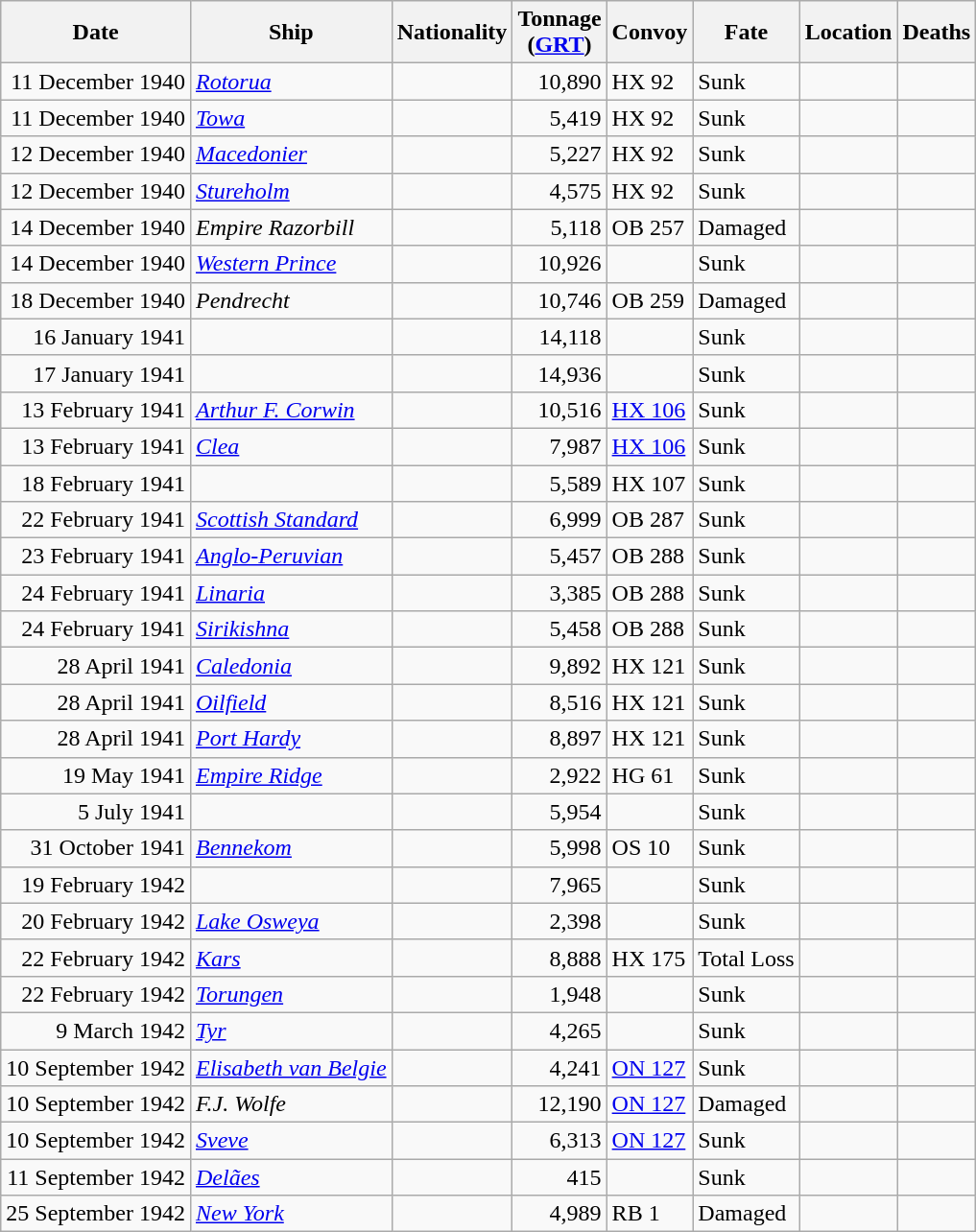<table class="wikitable sortable">
<tr>
<th scope="col">Date</th>
<th scope="col">Ship</th>
<th scope="col">Nationality</th>
<th scope="col">Tonnage<br>(<a href='#'>GRT</a>)</th>
<th scope="col">Convoy</th>
<th scope="col">Fate</th>
<th scope="col">Location</th>
<th scope="col">Deaths</th>
</tr>
<tr>
<td align="right">11 December 1940</td>
<td align="left"><em><a href='#'>Rotorua</a></em></td>
<td align="left"></td>
<td align="right">10,890</td>
<td>HX 92</td>
<td align="left">Sunk</td>
<td></td>
<td></td>
</tr>
<tr>
<td align="right">11 December 1940</td>
<td align="left"><em><a href='#'>Towa</a></em></td>
<td align="left"></td>
<td align="right">5,419</td>
<td>HX 92</td>
<td align="left">Sunk</td>
<td></td>
<td></td>
</tr>
<tr>
<td align="right">12 December 1940</td>
<td align="left"><em><a href='#'>Macedonier</a></em></td>
<td align="left"></td>
<td align="right">5,227</td>
<td>HX 92</td>
<td align="left">Sunk</td>
<td></td>
<td></td>
</tr>
<tr>
<td align="right">12 December 1940</td>
<td align="left"><em><a href='#'>Stureholm</a></em></td>
<td align="left"></td>
<td align="right">4,575</td>
<td>HX 92</td>
<td align="left">Sunk</td>
<td></td>
<td></td>
</tr>
<tr>
<td align="right">14 December 1940</td>
<td align="left"><em>Empire Razorbill</em></td>
<td align="left"></td>
<td align="right">5,118</td>
<td>OB 257</td>
<td align="left">Damaged</td>
<td></td>
<td></td>
</tr>
<tr>
<td align="right">14 December 1940</td>
<td align="left"><em><a href='#'>Western Prince</a></em></td>
<td align="left"></td>
<td align="right">10,926</td>
<td></td>
<td align="left">Sunk</td>
<td></td>
<td></td>
</tr>
<tr>
<td align="right">18 December 1940</td>
<td align="left"><em>Pendrecht</em></td>
<td align="left"></td>
<td align="right">10,746</td>
<td>OB 259</td>
<td align="left">Damaged</td>
<td></td>
<td></td>
</tr>
<tr>
<td align="right">16 January 1941</td>
<td align="left"></td>
<td align="left"></td>
<td align="right">14,118</td>
<td></td>
<td align="left">Sunk</td>
<td></td>
<td></td>
</tr>
<tr>
<td align="right">17 January 1941</td>
<td align="left"></td>
<td align="left"></td>
<td align="right">14,936</td>
<td></td>
<td align="left">Sunk</td>
<td></td>
<td></td>
</tr>
<tr>
<td align="right">13 February 1941</td>
<td align="left"><em><a href='#'>Arthur F. Corwin</a></em></td>
<td align="left"></td>
<td align="right">10,516</td>
<td><a href='#'>HX 106</a></td>
<td align="left">Sunk</td>
<td></td>
<td></td>
</tr>
<tr>
<td align="right">13 February 1941</td>
<td align="left"><em><a href='#'>Clea</a></em></td>
<td align="left"></td>
<td align="right">7,987</td>
<td><a href='#'>HX 106</a></td>
<td align="left">Sunk</td>
<td></td>
<td></td>
</tr>
<tr>
<td align="right">18 February 1941</td>
<td align="left"></td>
<td align="left"></td>
<td align="right">5,589</td>
<td>HX 107</td>
<td align="left">Sunk</td>
<td></td>
<td></td>
</tr>
<tr>
<td align="right">22 February 1941</td>
<td align="left"><em><a href='#'>Scottish Standard</a></em></td>
<td align="left"></td>
<td align="right">6,999</td>
<td>OB 287</td>
<td align="left">Sunk</td>
<td></td>
<td></td>
</tr>
<tr>
<td align="right">23 February 1941</td>
<td align="left"><em><a href='#'>Anglo-Peruvian</a></em></td>
<td align="left"></td>
<td align="right">5,457</td>
<td>OB 288</td>
<td align="left">Sunk</td>
<td></td>
<td></td>
</tr>
<tr>
<td align="right">24 February 1941</td>
<td align="left"><em><a href='#'>Linaria</a></em></td>
<td align="left"></td>
<td align="right">3,385</td>
<td>OB 288</td>
<td align="left">Sunk</td>
<td></td>
<td></td>
</tr>
<tr>
<td align="right">24 February 1941</td>
<td align="left"><em><a href='#'>Sirikishna</a></em></td>
<td align="left"></td>
<td align="right">5,458</td>
<td>OB 288</td>
<td align="left">Sunk</td>
<td></td>
<td></td>
</tr>
<tr>
<td align="right">28 April 1941</td>
<td align="left"><em><a href='#'>Caledonia</a></em></td>
<td align="left"></td>
<td align="right">9,892</td>
<td>HX 121</td>
<td align="left">Sunk</td>
<td></td>
<td></td>
</tr>
<tr>
<td align="right">28 April 1941</td>
<td align="left"><em><a href='#'>Oilfield</a></em></td>
<td align="left"></td>
<td align="right">8,516</td>
<td>HX 121</td>
<td align="left">Sunk</td>
<td></td>
<td></td>
</tr>
<tr>
<td align="right">28 April 1941</td>
<td align="left"><em><a href='#'>Port Hardy</a></em></td>
<td align="left"></td>
<td align="right">8,897</td>
<td>HX 121</td>
<td align="left">Sunk</td>
<td></td>
<td></td>
</tr>
<tr>
<td align="right">19 May 1941</td>
<td align="left"><em><a href='#'>Empire Ridge</a></em></td>
<td align="left"></td>
<td align="right">2,922</td>
<td>HG 61</td>
<td align="left">Sunk</td>
<td></td>
<td></td>
</tr>
<tr>
<td align="right">5 July 1941</td>
<td align="left"></td>
<td align="left"></td>
<td align="right">5,954</td>
<td></td>
<td align="left">Sunk</td>
<td></td>
<td></td>
</tr>
<tr>
<td align="right">31 October 1941</td>
<td align="left"><em><a href='#'>Bennekom</a></em></td>
<td align="left"></td>
<td align="right">5,998</td>
<td>OS 10</td>
<td align="left">Sunk</td>
<td></td>
<td></td>
</tr>
<tr>
<td align="right">19 February 1942</td>
<td align="left"></td>
<td align="left"></td>
<td align="right">7,965</td>
<td></td>
<td align="left">Sunk</td>
<td></td>
<td></td>
</tr>
<tr>
<td align="right">20 February 1942</td>
<td align="left"><em><a href='#'>Lake Osweya</a></em></td>
<td align="left"></td>
<td align="right">2,398</td>
<td></td>
<td align="left">Sunk</td>
<td></td>
<td></td>
</tr>
<tr>
<td align="right">22 February 1942</td>
<td align="left"><em><a href='#'>Kars</a></em></td>
<td align="left"></td>
<td align="right">8,888</td>
<td>HX 175</td>
<td align="left">Total Loss</td>
<td></td>
<td></td>
</tr>
<tr>
<td align="right">22 February 1942</td>
<td align="left"><em><a href='#'>Torungen</a></em></td>
<td align="left"></td>
<td align="right">1,948</td>
<td></td>
<td align="left">Sunk</td>
<td></td>
<td></td>
</tr>
<tr>
<td align="right">9 March 1942</td>
<td align="left"><em><a href='#'>Tyr</a></em></td>
<td align="left"></td>
<td align="right">4,265</td>
<td></td>
<td align="left">Sunk</td>
<td></td>
<td></td>
</tr>
<tr>
<td align="right">10 September 1942</td>
<td align="left"><em><a href='#'>Elisabeth van Belgie</a></em></td>
<td align="left"></td>
<td align="right">4,241</td>
<td><a href='#'>ON 127</a></td>
<td align="left">Sunk</td>
<td></td>
<td></td>
</tr>
<tr>
<td align="right">10 September 1942</td>
<td align="left"><em>F.J. Wolfe</em></td>
<td align="left"></td>
<td align="right">12,190</td>
<td><a href='#'>ON 127</a></td>
<td>Damaged</td>
<td></td>
<td></td>
</tr>
<tr>
<td align="right">10 September 1942</td>
<td align="left"><em><a href='#'>Sveve</a></em></td>
<td align="left"></td>
<td align="right">6,313</td>
<td><a href='#'>ON 127</a></td>
<td align="left">Sunk</td>
<td></td>
<td></td>
</tr>
<tr>
<td align="right">11 September 1942</td>
<td align="left"><em><a href='#'>Delães</a></em></td>
<td align="left"></td>
<td align="right">415</td>
<td></td>
<td align="left">Sunk</td>
<td></td>
<td></td>
</tr>
<tr>
<td align="right">25 September 1942</td>
<td align="left"><em><a href='#'>New York</a></em></td>
<td align="left"></td>
<td align="right">4,989</td>
<td>RB 1</td>
<td align="left">Damaged</td>
<td></td>
<td></td>
</tr>
</table>
